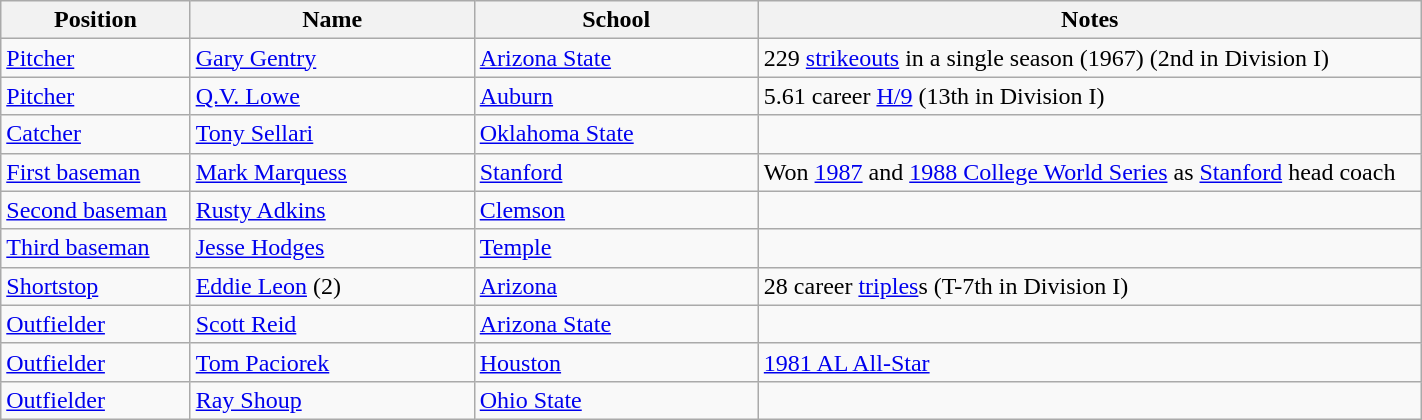<table class="wikitable sortable" style="width:75%;">
<tr>
<th width=10%>Position</th>
<th width=15%>Name</th>
<th width=15%>School</th>
<th width=35% class="unsortable">Notes</th>
</tr>
<tr>
<td><a href='#'>Pitcher</a></td>
<td><a href='#'>Gary Gentry</a></td>
<td><a href='#'>Arizona State</a></td>
<td>229 <a href='#'>strikeouts</a> in a single season (1967) (2nd in Division I)</td>
</tr>
<tr>
<td><a href='#'>Pitcher</a></td>
<td><a href='#'>Q.V. Lowe</a></td>
<td><a href='#'>Auburn</a></td>
<td>5.61 career <a href='#'>H/9</a> (13th in Division I)</td>
</tr>
<tr>
<td><a href='#'>Catcher</a></td>
<td><a href='#'>Tony Sellari</a></td>
<td><a href='#'>Oklahoma State</a></td>
<td></td>
</tr>
<tr>
<td><a href='#'>First baseman</a></td>
<td><a href='#'>Mark Marquess</a></td>
<td><a href='#'>Stanford</a></td>
<td>Won <a href='#'>1987</a> and <a href='#'>1988 College World Series</a> as <a href='#'>Stanford</a> head coach</td>
</tr>
<tr>
<td><a href='#'>Second baseman</a></td>
<td><a href='#'>Rusty Adkins</a></td>
<td><a href='#'>Clemson</a></td>
<td></td>
</tr>
<tr>
<td><a href='#'>Third baseman</a></td>
<td><a href='#'>Jesse Hodges</a></td>
<td><a href='#'>Temple</a></td>
<td></td>
</tr>
<tr>
<td><a href='#'>Shortstop</a></td>
<td><a href='#'>Eddie Leon</a> (2)</td>
<td><a href='#'>Arizona</a></td>
<td>28 career <a href='#'>triples</a>s (T-7th in Division I)</td>
</tr>
<tr>
<td><a href='#'>Outfielder</a></td>
<td><a href='#'>Scott Reid</a></td>
<td><a href='#'>Arizona State</a></td>
<td></td>
</tr>
<tr>
<td><a href='#'>Outfielder</a></td>
<td><a href='#'>Tom Paciorek</a></td>
<td><a href='#'>Houston</a></td>
<td><a href='#'>1981 AL All-Star</a></td>
</tr>
<tr>
<td><a href='#'>Outfielder</a></td>
<td><a href='#'>Ray Shoup</a></td>
<td><a href='#'>Ohio State</a></td>
<td></td>
</tr>
</table>
